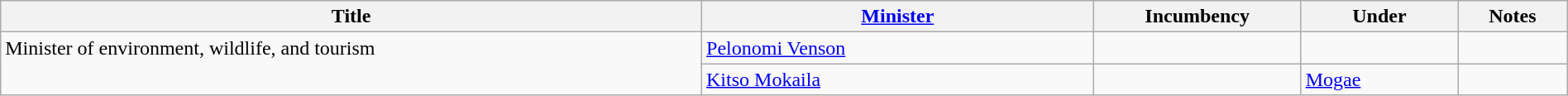<table class="wikitable" style="width:100%;">
<tr>
<th>Title</th>
<th style="width:25%;"><a href='#'>Minister</a></th>
<th style="width:160px;">Incumbency</th>
<th style="width:10%;">Under</th>
<th style="width:7%;">Notes</th>
</tr>
<tr>
<td rowspan="2" style="vertical-align:top;">Minister of environment, wildlife, and tourism</td>
<td><a href='#'>Pelonomi Venson</a></td>
<td></td>
<td></td>
<td></td>
</tr>
<tr>
<td><a href='#'>Kitso Mokaila</a></td>
<td></td>
<td><a href='#'>Mogae</a></td>
<td></td>
</tr>
</table>
